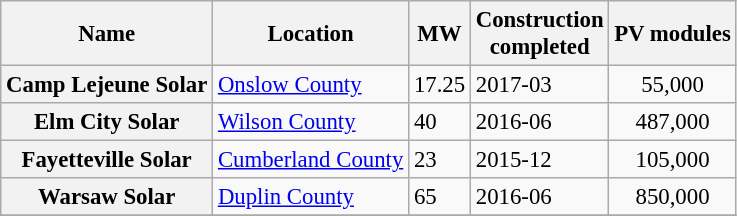<table class="wikitable sortable" style="font-size:95%;">
<tr>
<th>Name</th>
<th>Location</th>
<th>MW</th>
<th>Construction<br>completed</th>
<th>PV modules</th>
</tr>
<tr>
<th>Camp Lejeune Solar</th>
<td><a href='#'>Onslow County</a></td>
<td>17.25</td>
<td>2017-03</td>
<td style="text-align:center;">55,000</td>
</tr>
<tr>
<th>Elm City Solar</th>
<td><a href='#'>Wilson County</a></td>
<td>40</td>
<td>2016-06</td>
<td style="text-align:center;">487,000</td>
</tr>
<tr>
<th>Fayetteville Solar</th>
<td><a href='#'>Cumberland County</a></td>
<td>23</td>
<td>2015-12</td>
<td style="text-align:center;">105,000</td>
</tr>
<tr>
<th>Warsaw Solar</th>
<td><a href='#'>Duplin County</a></td>
<td>65</td>
<td>2016-06</td>
<td style="text-align:center;">850,000</td>
</tr>
<tr class="sortbottom">
</tr>
</table>
